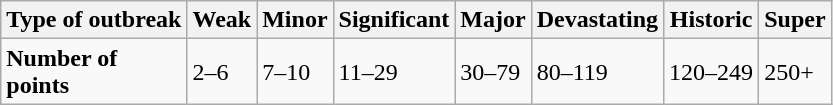<table class="wikitable">
<tr>
<th>Type of outbreak</th>
<th>Weak</th>
<th>Minor</th>
<th>Significant</th>
<th>Major</th>
<th>Devastating</th>
<th>Historic</th>
<th>Super</th>
</tr>
<tr>
<td><strong>Number of<br>points</strong></td>
<td>2–6</td>
<td>7–10</td>
<td>11–29</td>
<td>30–79</td>
<td>80–119</td>
<td>120–249</td>
<td>250+</td>
</tr>
</table>
